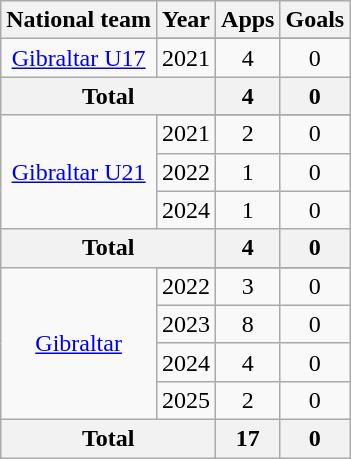<table class=wikitable style="text-align: center;">
<tr>
<th>National team</th>
<th>Year</th>
<th>Apps</th>
<th>Goals</th>
</tr>
<tr>
<td rowspan=2><a href='#'>Gibraltar U17</a></td>
</tr>
<tr>
<td>2021</td>
<td>4</td>
<td>0</td>
</tr>
<tr>
<th colspan=2>Total</th>
<th>4</th>
<th>0</th>
</tr>
<tr>
<td rowspan=4><a href='#'>Gibraltar U21</a></td>
</tr>
<tr>
<td>2021</td>
<td>2</td>
<td>0</td>
</tr>
<tr>
<td>2022</td>
<td>1</td>
<td>0</td>
</tr>
<tr>
<td>2024</td>
<td>1</td>
<td>0</td>
</tr>
<tr>
<th colspan=2>Total</th>
<th>4</th>
<th>0</th>
</tr>
<tr>
<td rowspan=5><a href='#'>Gibraltar</a></td>
</tr>
<tr>
<td>2022</td>
<td>3</td>
<td>0</td>
</tr>
<tr>
<td>2023</td>
<td>8</td>
<td>0</td>
</tr>
<tr>
<td>2024</td>
<td>4</td>
<td>0</td>
</tr>
<tr>
<td>2025</td>
<td>2</td>
<td>0</td>
</tr>
<tr>
<th colspan=2>Total</th>
<th>17</th>
<th>0</th>
</tr>
</table>
